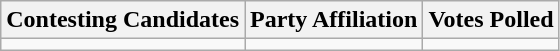<table class="wikitable sortable">
<tr>
<th>Contesting Candidates</th>
<th>Party Affiliation</th>
<th>Votes Polled</th>
</tr>
<tr>
<td></td>
<td></td>
<td></td>
</tr>
</table>
